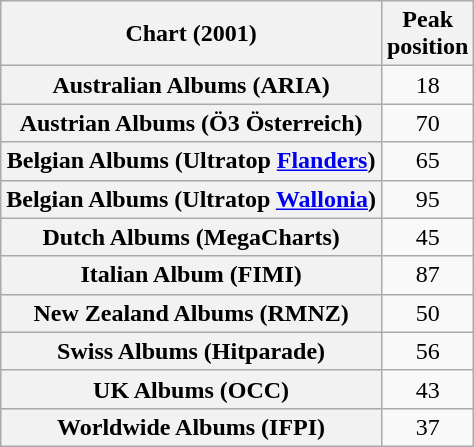<table class="wikitable sortable plainrowheaders" style="text-align:center">
<tr>
<th scope="col">Chart (2001)</th>
<th scope="col">Peak<br>position</th>
</tr>
<tr>
<th scope="row">Australian Albums (ARIA)</th>
<td align="center">18</td>
</tr>
<tr>
<th scope="row">Austrian Albums (Ö3 Österreich)</th>
<td align="center">70</td>
</tr>
<tr>
<th scope="row">Belgian Albums (Ultratop <a href='#'>Flanders</a>)</th>
<td align="center">65</td>
</tr>
<tr>
<th scope="row">Belgian Albums (Ultratop <a href='#'>Wallonia</a>)</th>
<td align="center">95</td>
</tr>
<tr>
<th scope="row">Dutch Albums (MegaCharts)</th>
<td align="center">45</td>
</tr>
<tr>
<th scope="row">Italian Album (FIMI)</th>
<td align="center">87</td>
</tr>
<tr>
<th scope="row">New Zealand Albums (RMNZ)</th>
<td align="center">50</td>
</tr>
<tr>
<th scope="row">Swiss Albums (Hitparade)</th>
<td align="center">56</td>
</tr>
<tr>
<th scope="row">UK Albums (OCC)</th>
<td align="center">43</td>
</tr>
<tr>
<th scope="row">Worldwide Albums (IFPI)</th>
<td style="text-align:center;">37</td>
</tr>
</table>
